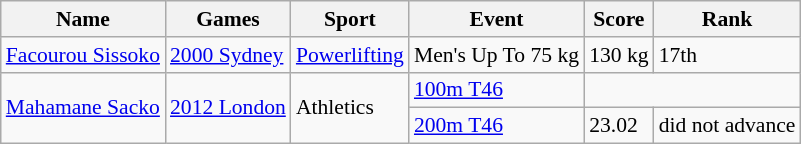<table class="wikitable sortable" style="font-size:90%">
<tr>
<th>Name</th>
<th>Games</th>
<th>Sport</th>
<th>Event</th>
<th>Score</th>
<th>Rank</th>
</tr>
<tr>
<td><a href='#'>Facourou Sissoko</a></td>
<td><a href='#'>2000 Sydney</a></td>
<td><a href='#'>Powerlifting</a></td>
<td>Men's Up To 75 kg</td>
<td>130 kg</td>
<td>17th</td>
</tr>
<tr>
<td rowspan="2"><a href='#'>Mahamane Sacko</a></td>
<td rowspan="2"><a href='#'>2012 London</a></td>
<td rowspan="2">Athletics</td>
<td><a href='#'>100m T46</a></td>
<td colspan=2></td>
</tr>
<tr>
<td><a href='#'>200m T46</a></td>
<td>23.02</td>
<td colspan="2">did not advance</td>
</tr>
</table>
